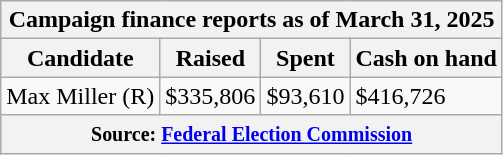<table class="wikitable sortable">
<tr>
<th colspan=4>Campaign finance reports as of March 31, 2025</th>
</tr>
<tr style="text-align:center;">
<th>Candidate</th>
<th>Raised</th>
<th>Spent</th>
<th>Cash on hand</th>
</tr>
<tr>
<td>Max Miller (R)</td>
<td>$335,806</td>
<td>$93,610</td>
<td>$416,726</td>
</tr>
<tr>
<th colspan="4"><small>Source: <a href='#'>Federal Election Commission</a></small></th>
</tr>
</table>
